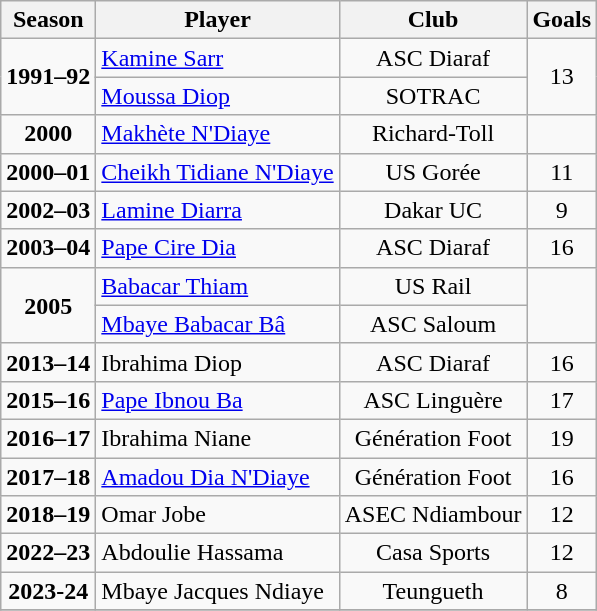<table class="wikitable" style="text-align:center;">
<tr>
<th>Season</th>
<th>Player</th>
<th>Club</th>
<th>Goals</th>
</tr>
<tr>
<td rowspan=2><strong>1991–92</strong></td>
<td align=left><a href='#'>Kamine Sarr</a></td>
<td>ASC Diaraf</td>
<td rowspan=2>13</td>
</tr>
<tr>
<td align=left> <a href='#'>Moussa Diop</a></td>
<td>SOTRAC</td>
</tr>
<tr>
<td><strong>2000</strong></td>
<td align=left> <a href='#'>Makhète N'Diaye</a></td>
<td>Richard-Toll</td>
<td></td>
</tr>
<tr>
<td><strong>2000–01</strong></td>
<td align=left> <a href='#'>Cheikh Tidiane N'Diaye</a></td>
<td>US Gorée</td>
<td>11</td>
</tr>
<tr>
<td><strong>2002–03</strong></td>
<td align=left> <a href='#'>Lamine Diarra</a></td>
<td>Dakar UC</td>
<td>9</td>
</tr>
<tr>
<td><strong>2003–04</strong></td>
<td align=left> <a href='#'>Pape Cire Dia</a></td>
<td>ASC Diaraf</td>
<td>16</td>
</tr>
<tr>
<td rowspan=2><strong>2005</strong></td>
<td align=left><a href='#'>Babacar Thiam</a></td>
<td>US Rail</td>
<td rowspan=2></td>
</tr>
<tr>
<td align=left> <a href='#'>Mbaye Babacar Bâ</a></td>
<td>ASC Saloum</td>
</tr>
<tr>
<td><strong>2013–14</strong></td>
<td align=left> Ibrahima Diop</td>
<td>ASC Diaraf</td>
<td>16</td>
</tr>
<tr>
<td><strong>2015–16</strong></td>
<td align=left> <a href='#'>Pape Ibnou Ba</a></td>
<td>ASC Linguère</td>
<td>17</td>
</tr>
<tr>
<td><strong>2016–17</strong></td>
<td align=left> Ibrahima Niane</td>
<td>Génération Foot</td>
<td>19</td>
</tr>
<tr>
<td><strong>2017–18</strong></td>
<td align=left> <a href='#'>Amadou Dia N'Diaye</a></td>
<td>Génération Foot</td>
<td>16</td>
</tr>
<tr>
<td><strong>2018–19</strong></td>
<td align=left> Omar Jobe</td>
<td>ASEC Ndiambour</td>
<td>12</td>
</tr>
<tr>
<td><strong>2022–23</strong></td>
<td align=left> Abdoulie Hassama</td>
<td>Casa Sports</td>
<td>12</td>
</tr>
<tr>
<td><strong>2023-24</strong></td>
<td align=left> Mbaye Jacques Ndiaye</td>
<td>Teungueth</td>
<td>8</td>
</tr>
<tr>
</tr>
</table>
